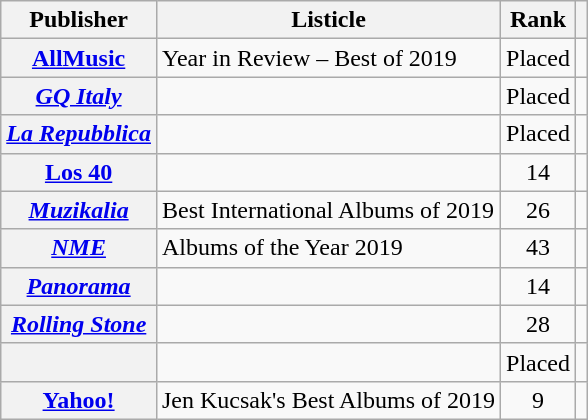<table class="wikitable plainrowheaders sortable" style="text-align:center">
<tr>
<th scope="col">Publisher</th>
<th scope="col">Listicle</th>
<th scope="col">Rank</th>
<th scope="col" class="unsortable"></th>
</tr>
<tr>
<th scope="row"><a href='#'>AllMusic</a></th>
<td style="text-align: left;">Year in Review – Best of 2019</td>
<td>Placed</td>
<td></td>
</tr>
<tr>
<th scope="row"><em><a href='#'>GQ Italy</a></em></th>
<td style="text-align: left;"></td>
<td>Placed</td>
<td></td>
</tr>
<tr>
<th scope="row"><em><a href='#'>La Repubblica</a></em></th>
<td style="text-align: left;"></td>
<td>Placed</td>
<td></td>
</tr>
<tr>
<th scope="row"><a href='#'>Los 40</a></th>
<td style="text-align: left;"></td>
<td>14</td>
<td></td>
</tr>
<tr>
<th scope="row"><em><a href='#'>Muzikalia</a></em></th>
<td style="text-align: left;">Best International Albums of 2019</td>
<td>26</td>
<td></td>
</tr>
<tr>
<th scope="row"><em><a href='#'>NME</a></em></th>
<td style="text-align: left;">Albums of the Year 2019</td>
<td>43</td>
<td></td>
</tr>
<tr>
<th scope="row"><em><a href='#'>Panorama</a></em></th>
<td style="text-align: left;"></td>
<td>14</td>
<td></td>
</tr>
<tr>
<th scope="row"><em><a href='#'>Rolling Stone</a></em></th>
<td style="text-align: left;"></td>
<td>28</td>
<td></td>
</tr>
<tr>
<th scope="row"></th>
<td style="text-align: left;"></td>
<td>Placed</td>
<td></td>
</tr>
<tr>
<th scope="row"><a href='#'>Yahoo!</a></th>
<td style="text-align: left;">Jen Kucsak's Best Albums of 2019</td>
<td>9</td>
<td></td>
</tr>
</table>
